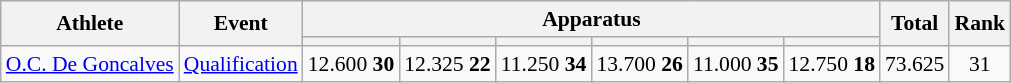<table class="wikitable" style="font-size:90%">
<tr>
<th rowspan=2>Athlete</th>
<th rowspan=2>Event</th>
<th colspan =6>Apparatus</th>
<th rowspan=2>Total</th>
<th rowspan=2>Rank</th>
</tr>
<tr style="font-size:95%">
<th></th>
<th></th>
<th></th>
<th></th>
<th></th>
<th></th>
</tr>
<tr align=center>
<td align=left><a href='#'>O.C. De Goncalves</a></td>
<td align=left><a href='#'>Qualification</a></td>
<td>12.600	<strong>30		</strong></td>
<td>12.325	<strong>22</strong></td>
<td>11.250	<strong>34</strong></td>
<td>13.700	<strong>26</strong></td>
<td>11.000	<strong>35</strong></td>
<td>12.750	<strong>18</strong></td>
<td>73.625</td>
<td>31</td>
</tr>
</table>
